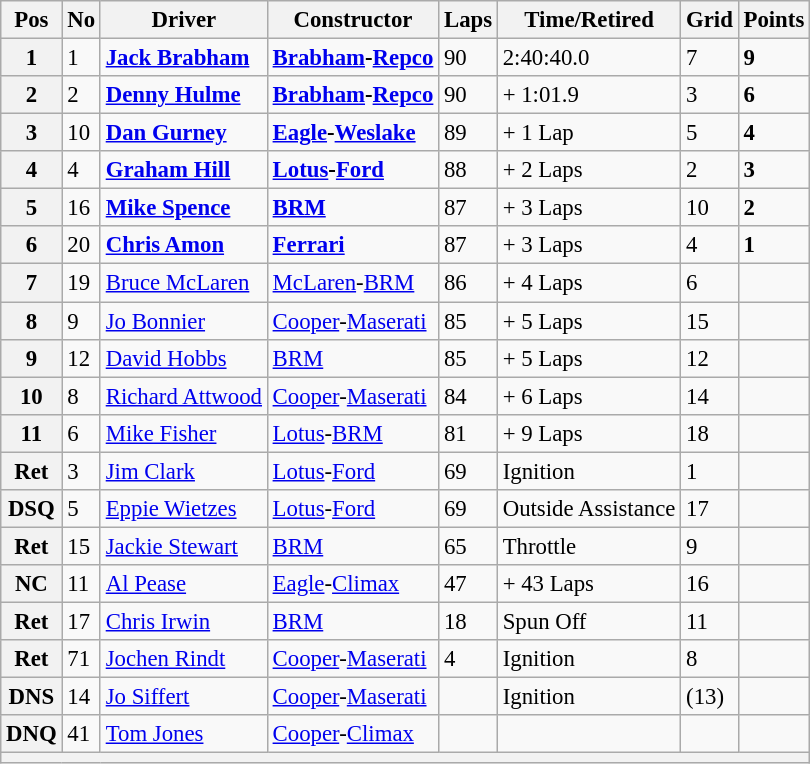<table class="wikitable" style="font-size: 95%;">
<tr>
<th>Pos</th>
<th>No</th>
<th>Driver</th>
<th>Constructor</th>
<th>Laps</th>
<th>Time/Retired</th>
<th>Grid</th>
<th>Points</th>
</tr>
<tr>
<th>1</th>
<td>1</td>
<td> <strong><a href='#'>Jack Brabham</a></strong></td>
<td><strong><a href='#'>Brabham</a>-<a href='#'>Repco</a></strong></td>
<td>90</td>
<td>2:40:40.0</td>
<td>7</td>
<td><strong>9</strong></td>
</tr>
<tr>
<th>2</th>
<td>2</td>
<td> <strong><a href='#'>Denny Hulme</a></strong></td>
<td><strong><a href='#'>Brabham</a>-<a href='#'>Repco</a></strong></td>
<td>90</td>
<td>+ 1:01.9</td>
<td>3</td>
<td><strong>6</strong></td>
</tr>
<tr>
<th>3</th>
<td>10</td>
<td> <strong><a href='#'>Dan Gurney</a></strong></td>
<td><strong><a href='#'>Eagle</a>-<a href='#'>Weslake</a></strong></td>
<td>89</td>
<td>+ 1 Lap</td>
<td>5</td>
<td><strong>4</strong></td>
</tr>
<tr>
<th>4</th>
<td>4</td>
<td> <strong><a href='#'>Graham Hill</a></strong></td>
<td><strong><a href='#'>Lotus</a>-<a href='#'>Ford</a></strong></td>
<td>88</td>
<td>+ 2 Laps</td>
<td>2</td>
<td><strong>3</strong></td>
</tr>
<tr>
<th>5</th>
<td>16</td>
<td> <strong><a href='#'>Mike Spence</a></strong></td>
<td><strong><a href='#'>BRM</a></strong></td>
<td>87</td>
<td>+ 3 Laps</td>
<td>10</td>
<td><strong>2</strong></td>
</tr>
<tr>
<th>6</th>
<td>20</td>
<td> <strong><a href='#'>Chris Amon</a></strong></td>
<td><strong><a href='#'>Ferrari</a></strong></td>
<td>87</td>
<td>+ 3 Laps</td>
<td>4</td>
<td><strong>1</strong></td>
</tr>
<tr>
<th>7</th>
<td>19</td>
<td> <a href='#'>Bruce McLaren</a></td>
<td><a href='#'>McLaren</a>-<a href='#'>BRM</a></td>
<td>86</td>
<td>+ 4 Laps</td>
<td>6</td>
<td> </td>
</tr>
<tr>
<th>8</th>
<td>9</td>
<td> <a href='#'>Jo Bonnier</a></td>
<td><a href='#'>Cooper</a>-<a href='#'>Maserati</a></td>
<td>85</td>
<td>+ 5 Laps</td>
<td>15</td>
<td> </td>
</tr>
<tr>
<th>9</th>
<td>12</td>
<td> <a href='#'>David Hobbs</a></td>
<td><a href='#'>BRM</a></td>
<td>85</td>
<td>+ 5 Laps</td>
<td>12</td>
<td> </td>
</tr>
<tr>
<th>10</th>
<td>8</td>
<td> <a href='#'>Richard Attwood</a></td>
<td><a href='#'>Cooper</a>-<a href='#'>Maserati</a></td>
<td>84</td>
<td>+ 6 Laps</td>
<td>14</td>
<td> </td>
</tr>
<tr>
<th>11</th>
<td>6</td>
<td> <a href='#'>Mike Fisher</a></td>
<td><a href='#'>Lotus</a>-<a href='#'>BRM</a></td>
<td>81</td>
<td>+ 9 Laps</td>
<td>18</td>
<td> </td>
</tr>
<tr>
<th>Ret</th>
<td>3</td>
<td> <a href='#'>Jim Clark</a></td>
<td><a href='#'>Lotus</a>-<a href='#'>Ford</a></td>
<td>69</td>
<td>Ignition</td>
<td>1</td>
<td> </td>
</tr>
<tr>
<th>DSQ</th>
<td>5</td>
<td> <a href='#'>Eppie Wietzes</a></td>
<td><a href='#'>Lotus</a>-<a href='#'>Ford</a></td>
<td>69</td>
<td>Outside Assistance</td>
<td>17</td>
<td> </td>
</tr>
<tr>
<th>Ret</th>
<td>15</td>
<td> <a href='#'>Jackie Stewart</a></td>
<td><a href='#'>BRM</a></td>
<td>65</td>
<td>Throttle</td>
<td>9</td>
<td> </td>
</tr>
<tr>
<th>NC</th>
<td>11</td>
<td> <a href='#'>Al Pease</a></td>
<td><a href='#'>Eagle</a>-<a href='#'>Climax</a></td>
<td>47</td>
<td>+ 43 Laps</td>
<td>16</td>
<td> </td>
</tr>
<tr>
<th>Ret</th>
<td>17</td>
<td> <a href='#'>Chris Irwin</a></td>
<td><a href='#'>BRM</a></td>
<td>18</td>
<td>Spun Off</td>
<td>11</td>
<td> </td>
</tr>
<tr>
<th>Ret</th>
<td>71</td>
<td> <a href='#'>Jochen Rindt</a></td>
<td><a href='#'>Cooper</a>-<a href='#'>Maserati</a></td>
<td>4</td>
<td>Ignition</td>
<td>8</td>
<td> </td>
</tr>
<tr>
<th>DNS</th>
<td>14</td>
<td> <a href='#'>Jo Siffert</a></td>
<td><a href='#'>Cooper</a>-<a href='#'>Maserati</a></td>
<td> </td>
<td>Ignition</td>
<td>(13)</td>
<td> </td>
</tr>
<tr>
<th>DNQ</th>
<td>41</td>
<td> <a href='#'>Tom Jones</a></td>
<td><a href='#'>Cooper</a>-<a href='#'>Climax</a></td>
<td> </td>
<td> </td>
<td> </td>
<td> </td>
</tr>
<tr>
<th colspan="8"></th>
</tr>
</table>
